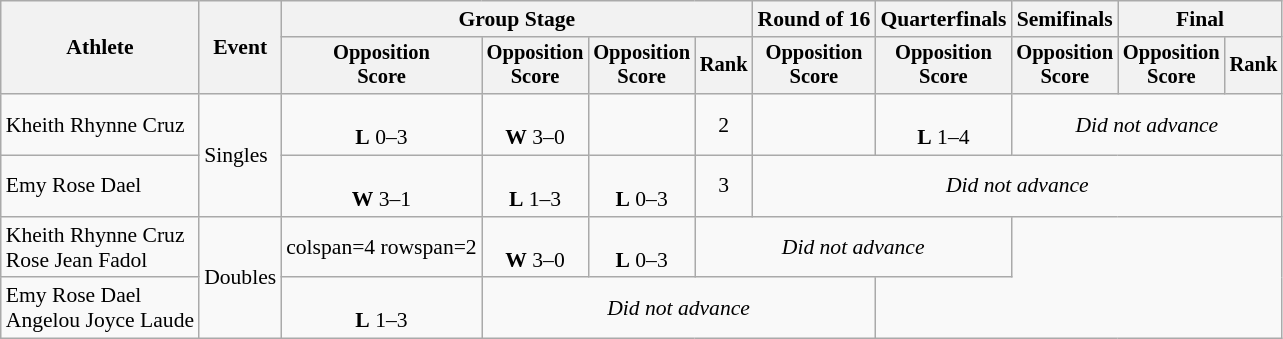<table class="wikitable" style="font-size:90%">
<tr>
<th rowspan=2>Athlete</th>
<th rowspan=2>Event</th>
<th colspan=4>Group Stage</th>
<th>Round of 16</th>
<th>Quarterfinals</th>
<th>Semifinals</th>
<th colspan=2>Final</th>
</tr>
<tr style="font-size:95%">
<th>Opposition<br>Score</th>
<th>Opposition<br>Score</th>
<th>Opposition<br>Score</th>
<th>Rank</th>
<th>Opposition<br>Score</th>
<th>Opposition<br>Score</th>
<th>Opposition<br>Score</th>
<th>Opposition<br>Score</th>
<th>Rank</th>
</tr>
<tr align=center>
<td align=left>Kheith Rhynne Cruz</td>
<td align=left rowspan=2>Singles</td>
<td><br><strong>L</strong> 0–3</td>
<td><br><strong>W</strong> 3–0</td>
<td></td>
<td>2</td>
<td></td>
<td><br><strong>L</strong> 1–4</td>
<td colspan=3><em>Did not advance</em></td>
</tr>
<tr align=center>
<td align=left>Emy Rose Dael</td>
<td><br><strong>W</strong> 3–1</td>
<td><br><strong>L</strong> 1–3</td>
<td><br><strong>L</strong> 0–3</td>
<td>3</td>
<td colspan=5><em>Did not advance</em></td>
</tr>
<tr align=center>
<td align=left>Kheith Rhynne Cruz<br>Rose Jean Fadol</td>
<td align=left rowspan=2>Doubles</td>
<td>colspan=4 rowspan=2 </td>
<td><br><strong>W</strong> 3–0</td>
<td><br><strong>L</strong> 0–3</td>
<td colspan=3><em>Did not advance</em></td>
</tr>
<tr align=center>
<td align=left>Emy Rose Dael<br>Angelou Joyce Laude</td>
<td><br><strong>L</strong> 1–3</td>
<td colspan=4><em>Did not advance</em></td>
</tr>
</table>
